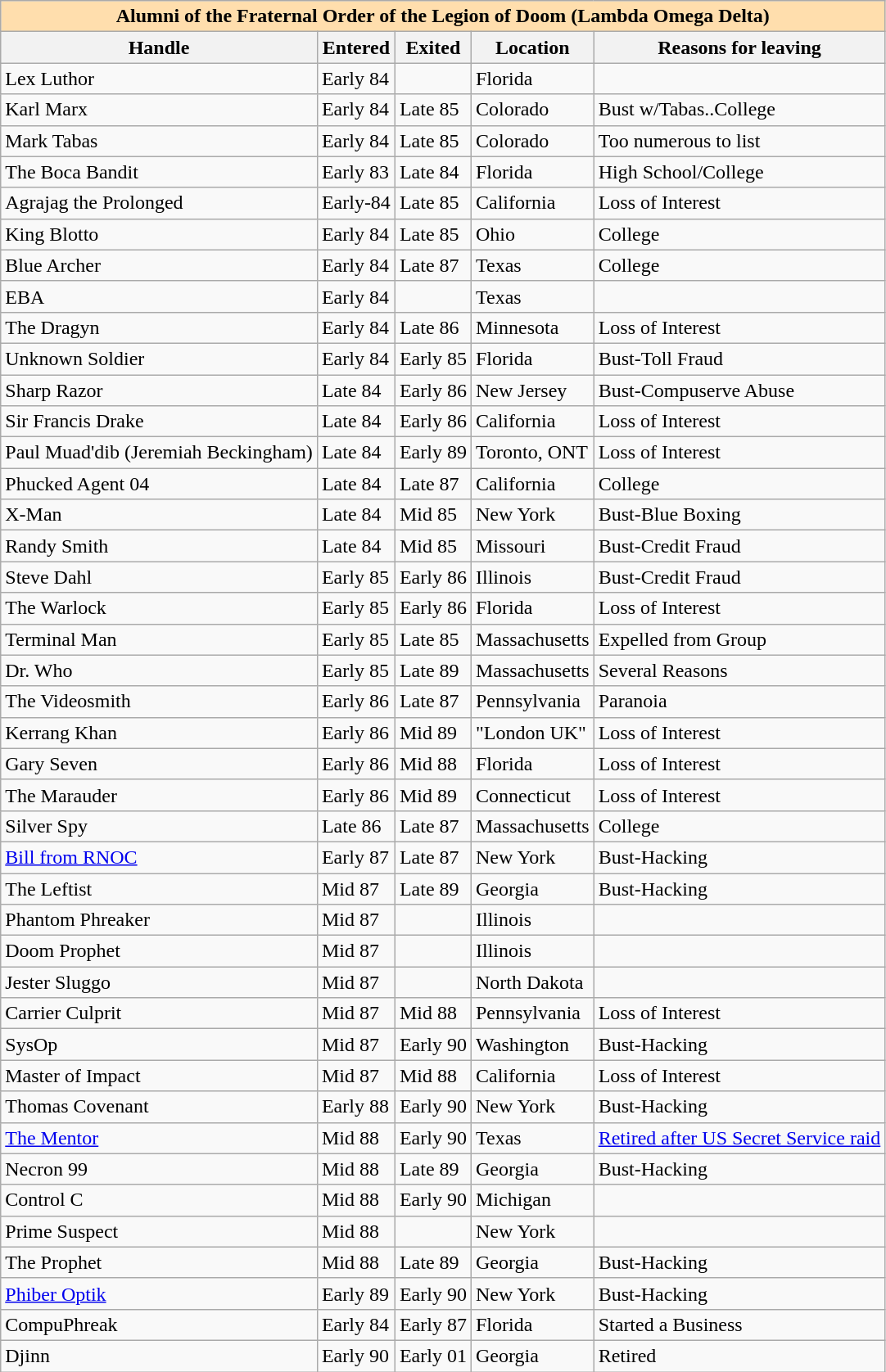<table class="wikitable sortable">
<tr>
<th colspan="5" style="background: #ffdead;">Alumni of the Fraternal Order of the Legion of Doom  (Lambda Omega Delta)</th>
</tr>
<tr>
<th>Handle</th>
<th>Entered</th>
<th>Exited</th>
<th>Location</th>
<th>Reasons for leaving</th>
</tr>
<tr>
<td>Lex Luthor</td>
<td>Early 84</td>
<td></td>
<td>Florida</td>
<td></td>
</tr>
<tr>
<td>Karl Marx</td>
<td>Early 84</td>
<td>Late 85</td>
<td>Colorado</td>
<td>Bust w/Tabas..College</td>
</tr>
<tr>
<td>Mark Tabas</td>
<td>Early 84</td>
<td>Late 85</td>
<td>Colorado</td>
<td>Too numerous to list</td>
</tr>
<tr>
<td>The Boca Bandit</td>
<td>Early 83</td>
<td>Late 84</td>
<td>Florida</td>
<td>High School/College</td>
</tr>
<tr>
<td>Agrajag the Prolonged</td>
<td>Early-84</td>
<td>Late 85</td>
<td>California</td>
<td>Loss of Interest</td>
</tr>
<tr>
<td>King Blotto</td>
<td>Early 84</td>
<td>Late 85</td>
<td>Ohio</td>
<td>College</td>
</tr>
<tr>
<td>Blue Archer</td>
<td>Early 84</td>
<td>Late 87</td>
<td>Texas</td>
<td>College</td>
</tr>
<tr>
<td>EBA</td>
<td>Early 84</td>
<td></td>
<td>Texas</td>
<td></td>
</tr>
<tr>
<td>The Dragyn</td>
<td>Early 84</td>
<td>Late 86</td>
<td>Minnesota</td>
<td>Loss of Interest</td>
</tr>
<tr>
<td>Unknown Soldier</td>
<td>Early 84</td>
<td>Early 85</td>
<td>Florida</td>
<td>Bust-Toll Fraud</td>
</tr>
<tr>
<td>Sharp Razor</td>
<td>Late 84</td>
<td>Early 86</td>
<td>New Jersey</td>
<td>Bust-Compuserve Abuse</td>
</tr>
<tr>
<td>Sir Francis Drake</td>
<td>Late 84</td>
<td>Early 86</td>
<td>California</td>
<td>Loss of Interest</td>
</tr>
<tr>
<td>Paul Muad'dib (Jeremiah Beckingham)</td>
<td>Late 84</td>
<td>Early 89</td>
<td>Toronto, ONT</td>
<td>Loss of Interest</td>
</tr>
<tr>
<td>Phucked Agent 04</td>
<td>Late 84</td>
<td>Late 87</td>
<td>California</td>
<td>College</td>
</tr>
<tr>
<td>X-Man</td>
<td>Late 84</td>
<td>Mid 85</td>
<td>New York</td>
<td>Bust-Blue Boxing</td>
</tr>
<tr>
<td>Randy Smith</td>
<td>Late 84</td>
<td>Mid 85</td>
<td>Missouri</td>
<td>Bust-Credit Fraud</td>
</tr>
<tr>
<td>Steve Dahl</td>
<td>Early 85</td>
<td>Early 86</td>
<td>Illinois</td>
<td>Bust-Credit Fraud</td>
</tr>
<tr>
<td>The Warlock</td>
<td>Early 85</td>
<td>Early 86</td>
<td>Florida</td>
<td>Loss of Interest</td>
</tr>
<tr>
<td>Terminal Man</td>
<td>Early 85</td>
<td>Late 85</td>
<td>Massachusetts</td>
<td>Expelled from Group</td>
</tr>
<tr>
<td>Dr. Who</td>
<td>Early 85</td>
<td>Late 89</td>
<td>Massachusetts</td>
<td>Several Reasons</td>
</tr>
<tr>
<td>The Videosmith</td>
<td>Early 86</td>
<td>Late 87</td>
<td>Pennsylvania</td>
<td>Paranoia</td>
</tr>
<tr>
<td>Kerrang Khan</td>
<td>Early 86</td>
<td>Mid 89</td>
<td>"London UK"</td>
<td>Loss of Interest</td>
</tr>
<tr>
<td>Gary Seven</td>
<td>Early 86</td>
<td>Mid 88</td>
<td>Florida</td>
<td>Loss of Interest</td>
</tr>
<tr>
<td>The Marauder</td>
<td>Early 86</td>
<td>Mid 89</td>
<td>Connecticut</td>
<td>Loss of Interest</td>
</tr>
<tr>
<td>Silver Spy</td>
<td>Late 86</td>
<td>Late 87</td>
<td>Massachusetts</td>
<td>College</td>
</tr>
<tr>
<td><a href='#'>Bill from RNOC</a></td>
<td>Early 87</td>
<td>Late 87</td>
<td>New York</td>
<td>Bust-Hacking</td>
</tr>
<tr>
<td>The Leftist</td>
<td>Mid 87</td>
<td>Late 89</td>
<td>Georgia</td>
<td>Bust-Hacking</td>
</tr>
<tr>
<td>Phantom Phreaker</td>
<td>Mid 87</td>
<td></td>
<td>Illinois</td>
<td></td>
</tr>
<tr>
<td>Doom Prophet</td>
<td>Mid 87</td>
<td></td>
<td>Illinois</td>
<td></td>
</tr>
<tr>
<td>Jester Sluggo</td>
<td>Mid 87</td>
<td></td>
<td>North Dakota</td>
<td></td>
</tr>
<tr>
<td>Carrier Culprit</td>
<td>Mid 87</td>
<td>Mid 88</td>
<td>Pennsylvania</td>
<td>Loss of Interest</td>
</tr>
<tr>
<td>SysOp</td>
<td>Mid 87</td>
<td>Early 90</td>
<td>Washington</td>
<td>Bust-Hacking</td>
</tr>
<tr>
<td>Master of Impact</td>
<td>Mid 87</td>
<td>Mid 88</td>
<td>California</td>
<td>Loss of Interest</td>
</tr>
<tr>
<td>Thomas Covenant</td>
<td>Early 88</td>
<td>Early 90</td>
<td>New York</td>
<td>Bust-Hacking</td>
</tr>
<tr>
<td><a href='#'> The Mentor</a></td>
<td>Mid 88</td>
<td>Early 90</td>
<td>Texas</td>
<td><a href='#'> Retired after US Secret Service raid</a></td>
</tr>
<tr>
<td>Necron 99</td>
<td>Mid 88</td>
<td>Late 89</td>
<td>Georgia</td>
<td>Bust-Hacking</td>
</tr>
<tr>
<td>Control C</td>
<td>Mid 88</td>
<td>Early 90</td>
<td>Michigan</td>
<td></td>
</tr>
<tr>
<td>Prime Suspect</td>
<td>Mid 88</td>
<td></td>
<td>New York</td>
<td></td>
</tr>
<tr>
<td>The Prophet</td>
<td>Mid 88</td>
<td>Late 89</td>
<td>Georgia</td>
<td>Bust-Hacking</td>
</tr>
<tr>
<td><a href='#'>Phiber Optik</a></td>
<td>Early 89</td>
<td>Early 90</td>
<td>New York</td>
<td>Bust-Hacking</td>
</tr>
<tr>
<td>CompuPhreak</td>
<td>Early 84</td>
<td>Early 87</td>
<td>Florida</td>
<td>Started a Business</td>
</tr>
<tr>
<td>Djinn</td>
<td>Early 90</td>
<td>Early 01</td>
<td>Georgia</td>
<td>Retired</td>
</tr>
</table>
